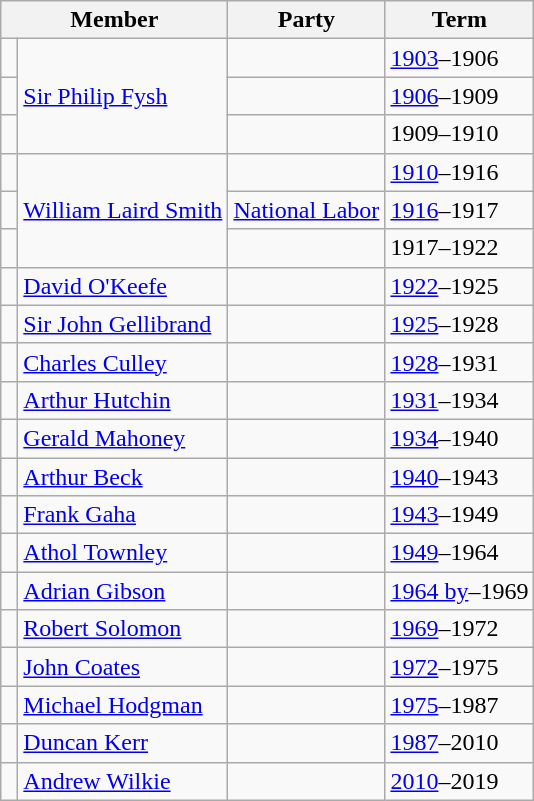<table class="wikitable">
<tr>
<th colspan="2">Member</th>
<th>Party</th>
<th>Term</th>
</tr>
<tr>
<td> </td>
<td rowspan="3"><a href='#'>Sir Philip Fysh</a></td>
<td></td>
<td><a href='#'>1903</a>–1906</td>
</tr>
<tr>
<td> </td>
<td></td>
<td><a href='#'>1906</a>–1909</td>
</tr>
<tr>
<td> </td>
<td></td>
<td>1909–1910</td>
</tr>
<tr>
<td> </td>
<td rowspan="3"><a href='#'>William Laird Smith</a></td>
<td></td>
<td><a href='#'>1910</a>–1916</td>
</tr>
<tr>
<td> </td>
<td nowrap><a href='#'>National Labor</a></td>
<td nowrap><a href='#'>1916</a>–1917</td>
</tr>
<tr>
<td> </td>
<td></td>
<td>1917–1922</td>
</tr>
<tr>
<td> </td>
<td><a href='#'>David O'Keefe</a></td>
<td></td>
<td><a href='#'>1922</a>–1925</td>
</tr>
<tr>
<td> </td>
<td><a href='#'>Sir John Gellibrand</a></td>
<td></td>
<td><a href='#'>1925</a>–1928</td>
</tr>
<tr>
<td> </td>
<td><a href='#'>Charles Culley</a></td>
<td></td>
<td><a href='#'>1928</a>–1931</td>
</tr>
<tr>
<td> </td>
<td><a href='#'>Arthur Hutchin</a></td>
<td></td>
<td><a href='#'>1931</a>–1934</td>
</tr>
<tr>
<td> </td>
<td><a href='#'>Gerald Mahoney</a></td>
<td></td>
<td><a href='#'>1934</a>–1940</td>
</tr>
<tr>
<td> </td>
<td><a href='#'>Arthur Beck</a></td>
<td></td>
<td><a href='#'>1940</a>–1943</td>
</tr>
<tr>
<td> </td>
<td><a href='#'>Frank Gaha</a></td>
<td></td>
<td><a href='#'>1943</a>–1949</td>
</tr>
<tr>
<td> </td>
<td><a href='#'>Athol Townley</a></td>
<td></td>
<td><a href='#'>1949</a>–1964</td>
</tr>
<tr>
<td> </td>
<td><a href='#'>Adrian Gibson</a></td>
<td></td>
<td><a href='#'>1964 by</a>–1969</td>
</tr>
<tr>
<td> </td>
<td><a href='#'>Robert Solomon</a></td>
<td></td>
<td><a href='#'>1969</a>–1972</td>
</tr>
<tr>
<td> </td>
<td><a href='#'>John Coates</a></td>
<td></td>
<td><a href='#'>1972</a>–1975</td>
</tr>
<tr>
<td> </td>
<td><a href='#'>Michael Hodgman</a></td>
<td></td>
<td><a href='#'>1975</a>–1987</td>
</tr>
<tr>
<td> </td>
<td><a href='#'>Duncan Kerr</a></td>
<td></td>
<td><a href='#'>1987</a>–2010</td>
</tr>
<tr>
<td> </td>
<td><a href='#'>Andrew Wilkie</a></td>
<td></td>
<td><a href='#'>2010</a>–2019</td>
</tr>
</table>
